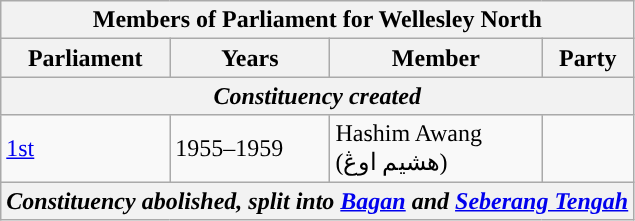<table class="wikitable">
<tr>
<th colspan="4">Members of Parliament for Wellesley North</th>
</tr>
<tr>
<th>Parliament</th>
<th>Years</th>
<th>Member</th>
<th>Party</th>
</tr>
<tr>
<th colspan="4"><em>Constituency created</em></th>
</tr>
<tr>
<td><a href='#'>1st</a></td>
<td>1955–1959</td>
<td>Hashim Awang <br> (هشيم اوڠ)</td>
<td></td>
</tr>
<tr>
<th colspan="4"><em>Constituency abolished, split into <a href='#'>Bagan</a> and <a href='#'>Seberang Tengah</a></em></th>
</tr>
</table>
